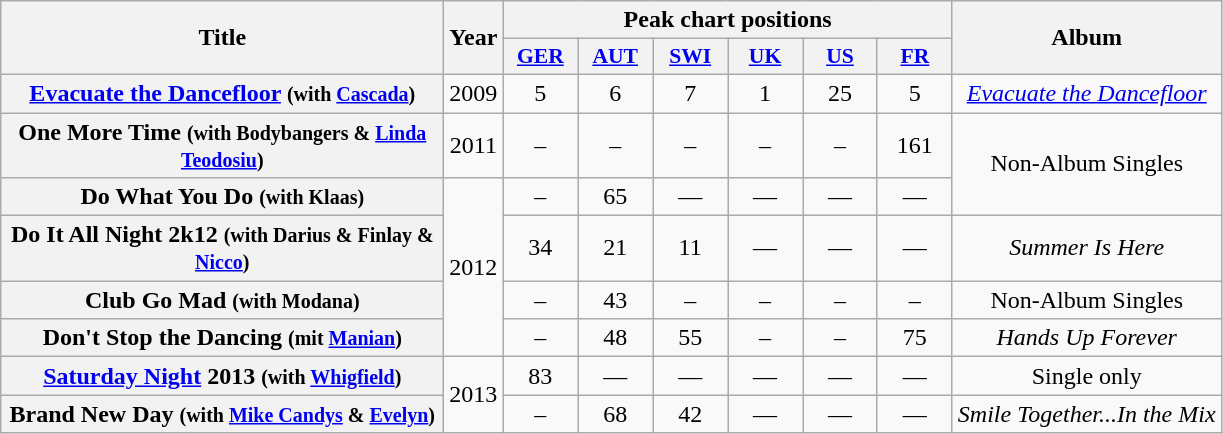<table class="wikitable plainrowheaders" style="text-align:center;">
<tr>
<th scope="col" rowspan="2" style="width:18em;">Title</th>
<th scope="col" rowspan="2">Year</th>
<th scope="col" colspan="6">Peak chart positions</th>
<th scope="col" rowspan="2">Album</th>
</tr>
<tr>
<th style="width:3em;font-size:90%;"><a href='#'>GER</a><br></th>
<th style="width:3em;font-size:90%;"><a href='#'>AUT</a><br></th>
<th style="width:3em;font-size:90%;"><a href='#'>SWI</a><br></th>
<th style="width:3em;font-size:90%;"><a href='#'>UK</a><br></th>
<th style="width:3em;font-size:90%;"><a href='#'>US</a><br></th>
<th style="width:3em;font-size:90%;"><a href='#'>FR</a><br></th>
</tr>
<tr>
<th scope="row"><a href='#'>Evacuate the Dancefloor</a> <small>(with <a href='#'>Cascada</a>)</small></th>
<td>2009</td>
<td>5</td>
<td>6</td>
<td>7</td>
<td>1</td>
<td>25</td>
<td>5</td>
<td><em><a href='#'>Evacuate the Dancefloor</a></em></td>
</tr>
<tr>
<th scope="row">One More Time <small>(with Bodybangers & <a href='#'>Linda Teodosiu</a>)</small></th>
<td>2011</td>
<td>–</td>
<td>–</td>
<td>–</td>
<td>–</td>
<td>–</td>
<td>161</td>
<td rowspan="2">Non-Album Singles</td>
</tr>
<tr>
<th scope="row">Do What You Do <small>(with Klaas)</small></th>
<td rowspan="4">2012</td>
<td>–</td>
<td>65</td>
<td>—</td>
<td>—</td>
<td>—</td>
<td>—</td>
</tr>
<tr>
<th scope="row">Do It All Night 2k12 <small>(with Darius & Finlay & <a href='#'>Nicco</a>)</small></th>
<td>34</td>
<td>21</td>
<td>11</td>
<td>—</td>
<td>—</td>
<td>—</td>
<td><em>Summer Is Here</em></td>
</tr>
<tr>
<th scope="row">Club Go Mad <small>(with Modana)</small></th>
<td>–</td>
<td>43</td>
<td>–</td>
<td>–</td>
<td>–</td>
<td>–</td>
<td>Non-Album Singles</td>
</tr>
<tr>
<th scope="row">Don't Stop the Dancing <small>(mit <a href='#'>Manian</a>)</small></th>
<td>–</td>
<td>48</td>
<td>55</td>
<td>–</td>
<td>–</td>
<td>75</td>
<td><em>Hands Up Forever</em></td>
</tr>
<tr>
<th scope="row"><a href='#'>Saturday Night</a> 2013 <small>(with <a href='#'>Whigfield</a>)</small></th>
<td rowspan="2">2013</td>
<td>83</td>
<td>—</td>
<td>—</td>
<td>—</td>
<td>—</td>
<td>—</td>
<td>Single only</td>
</tr>
<tr>
<th scope="row">Brand New Day <small>(with <a href='#'>Mike Candys</a> & <a href='#'>Evelyn</a>)</small></th>
<td>–</td>
<td>68</td>
<td>42</td>
<td>—</td>
<td>—</td>
<td>—</td>
<td><em>Smile Together...In the Mix</em></td>
</tr>
</table>
